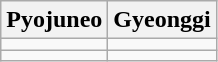<table class="wikitable">
<tr>
<th>Pyojuneo</th>
<th>Gyeonggi</th>
</tr>
<tr>
<td></td>
<td></td>
</tr>
<tr>
<td></td>
<td></td>
</tr>
</table>
